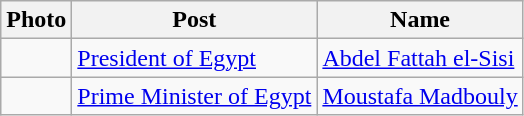<table class="wikitable">
<tr>
<th>Photo</th>
<th>Post</th>
<th>Name</th>
</tr>
<tr>
<td></td>
<td><a href='#'>President of Egypt</a></td>
<td><a href='#'>Abdel Fattah el-Sisi</a></td>
</tr>
<tr>
<td></td>
<td><a href='#'>Prime Minister of Egypt</a></td>
<td><a href='#'>Moustafa Madbouly</a></td>
</tr>
</table>
